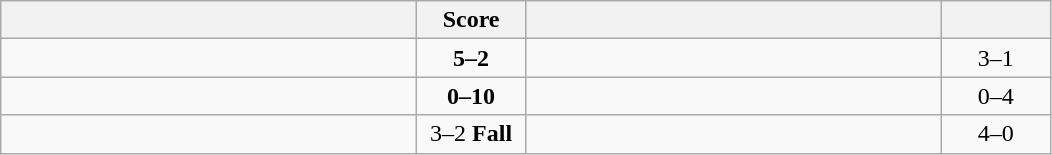<table class="wikitable" style="text-align: center; ">
<tr>
<th align="right" width="270"></th>
<th width="65">Score</th>
<th align="left" width="270"></th>
<th width="65"></th>
</tr>
<tr>
<td align="left"><strong></strong></td>
<td><strong>5–2</strong></td>
<td align="left"></td>
<td>3–1 <strong></strong></td>
</tr>
<tr>
<td align="left"></td>
<td><strong>0–10</strong></td>
<td align="left"><strong></strong></td>
<td>0–4 <strong></strong></td>
</tr>
<tr>
<td align="left"><strong></strong></td>
<td>3–2 <strong>Fall</strong></td>
<td align="left"></td>
<td>4–0 <strong></strong></td>
</tr>
</table>
